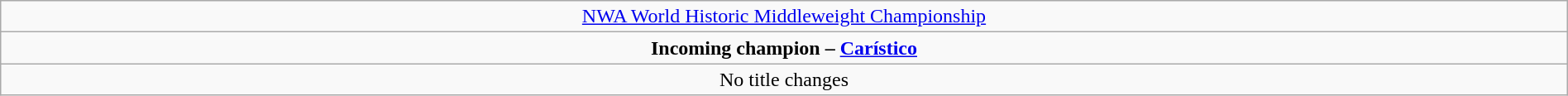<table class="wikitable" style="text-align:center; width:100%;">
<tr>
<td colspan="5" style="text-align: center;"><a href='#'>NWA World Historic Middleweight Championship</a></td>
</tr>
<tr>
<td colspan="5" style="text-align: center;"><strong>Incoming champion – <a href='#'>Carístico</a></strong></td>
</tr>
<tr>
<td colspan="5">No title changes</td>
</tr>
</table>
